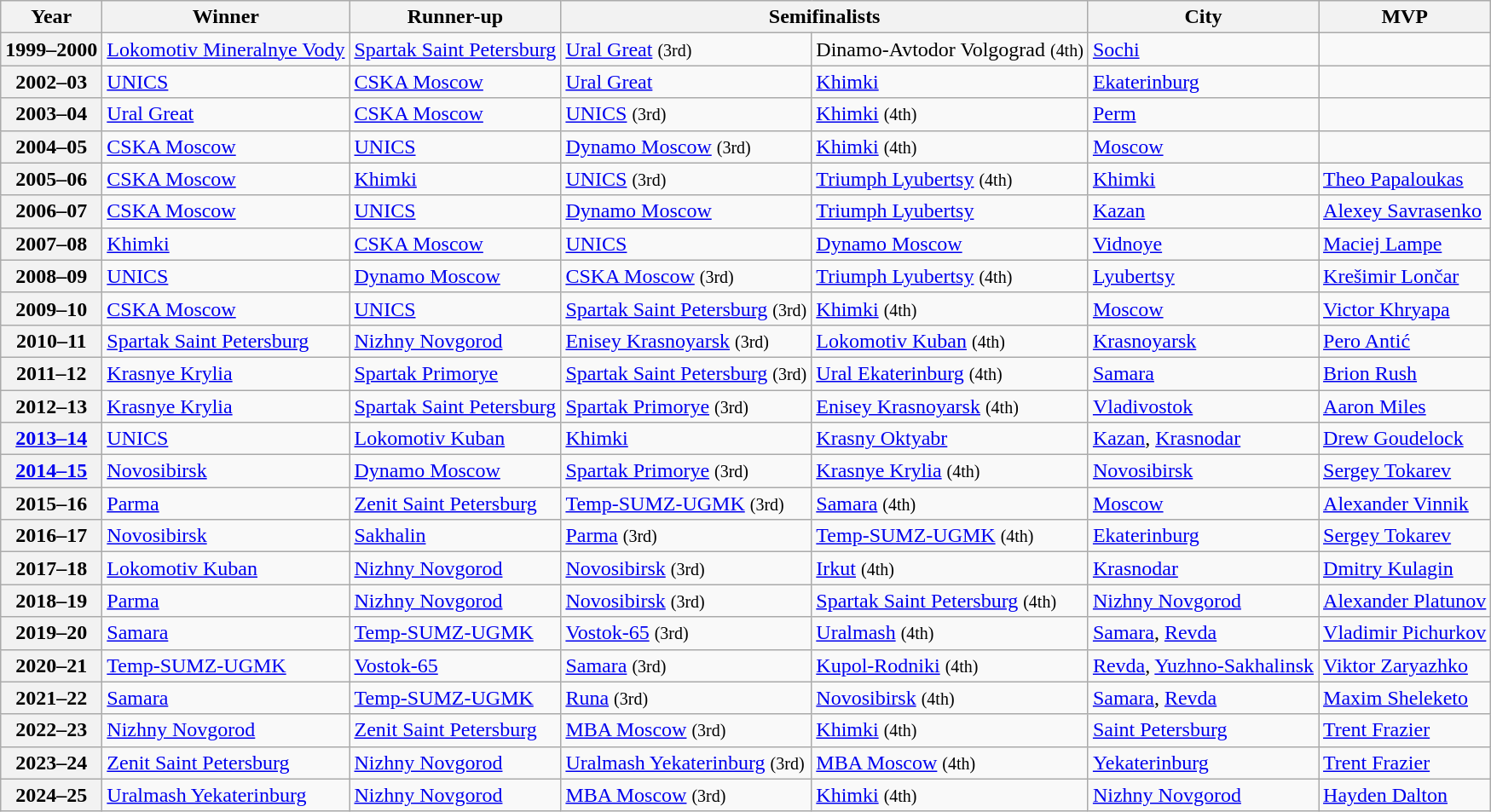<table class="wikitable sortable plainrowheaders">
<tr>
<th scope="col">Year</th>
<th scope="col">Winner</th>
<th scope="col">Runner-up</th>
<th scope="col" colspan=2>Semifinalists</th>
<th scope="col">City</th>
<th scope="col">MVP</th>
</tr>
<tr>
<th scope="row">1999–2000</th>
<td><a href='#'>Lokomotiv Mineralnye Vody</a></td>
<td><a href='#'>Spartak Saint Petersburg</a></td>
<td><a href='#'>Ural Great</a> <small>(3rd)</small></td>
<td>Dinamo-Avtodor Volgograd <small>(4th)</small></td>
<td><a href='#'>Sochi</a></td>
<td></td>
</tr>
<tr>
<th scope="row">2002–03</th>
<td><a href='#'>UNICS</a></td>
<td><a href='#'>CSKA Moscow</a></td>
<td><a href='#'>Ural Great</a></td>
<td><a href='#'>Khimki</a></td>
<td><a href='#'>Ekaterinburg</a></td>
<td></td>
</tr>
<tr>
<th scope="row">2003–04</th>
<td><a href='#'>Ural Great</a></td>
<td><a href='#'>CSKA Moscow</a></td>
<td><a href='#'>UNICS</a> <small>(3rd)</small></td>
<td><a href='#'>Khimki</a> <small>(4th)</small></td>
<td><a href='#'>Perm</a></td>
<td></td>
</tr>
<tr>
<th scope="row">2004–05</th>
<td><a href='#'>CSKA Moscow</a></td>
<td><a href='#'>UNICS</a></td>
<td><a href='#'>Dynamo Moscow</a> <small>(3rd)</small></td>
<td><a href='#'>Khimki</a> <small>(4th)</small></td>
<td><a href='#'>Moscow</a></td>
<td></td>
</tr>
<tr>
<th scope="row">2005–06</th>
<td><a href='#'>CSKA Moscow</a></td>
<td><a href='#'>Khimki</a></td>
<td><a href='#'>UNICS</a> <small>(3rd)</small></td>
<td><a href='#'>Triumph Lyubertsy</a> <small>(4th)</small></td>
<td><a href='#'>Khimki</a></td>
<td> <a href='#'>Theo Papaloukas</a></td>
</tr>
<tr>
<th scope="row">2006–07</th>
<td><a href='#'>CSKA Moscow</a></td>
<td><a href='#'>UNICS</a></td>
<td><a href='#'>Dynamo Moscow</a></td>
<td><a href='#'>Triumph Lyubertsy</a></td>
<td><a href='#'>Kazan</a></td>
<td> <a href='#'>Alexey Savrasenko</a></td>
</tr>
<tr>
<th scope="row">2007–08</th>
<td><a href='#'>Khimki</a></td>
<td><a href='#'>CSKA Moscow</a></td>
<td><a href='#'>UNICS</a></td>
<td><a href='#'>Dynamo Moscow</a></td>
<td><a href='#'>Vidnoye</a></td>
<td> <a href='#'>Maciej Lampe</a></td>
</tr>
<tr>
<th scope="row">2008–09</th>
<td><a href='#'>UNICS</a></td>
<td><a href='#'>Dynamo Moscow</a></td>
<td><a href='#'>CSKA Moscow</a> <small>(3rd)</small></td>
<td><a href='#'>Triumph Lyubertsy</a> <small>(4th)</small></td>
<td><a href='#'>Lyubertsy</a></td>
<td> <a href='#'>Krešimir Lončar</a></td>
</tr>
<tr>
<th scope="row">2009–10</th>
<td><a href='#'>CSKA Moscow</a></td>
<td><a href='#'>UNICS</a></td>
<td><a href='#'>Spartak Saint Petersburg</a> <small>(3rd)</small></td>
<td><a href='#'>Khimki</a> <small>(4th)</small></td>
<td><a href='#'>Moscow</a></td>
<td> <a href='#'>Victor Khryapa</a></td>
</tr>
<tr>
<th scope="row">2010–11</th>
<td><a href='#'>Spartak Saint Petersburg</a></td>
<td><a href='#'>Nizhny Novgorod</a></td>
<td><a href='#'>Enisey Krasnoyarsk</a> <small>(3rd)</small></td>
<td><a href='#'>Lokomotiv Kuban</a> <small>(4th)</small></td>
<td><a href='#'>Krasnoyarsk</a></td>
<td> <a href='#'>Pero Antić</a></td>
</tr>
<tr>
<th scope="row">2011–12</th>
<td><a href='#'>Krasnye Krylia</a></td>
<td><a href='#'>Spartak Primorye</a></td>
<td><a href='#'>Spartak Saint Petersburg</a> <small>(3rd)</small></td>
<td><a href='#'>Ural Ekaterinburg</a> <small>(4th)</small></td>
<td><a href='#'>Samara</a></td>
<td> <a href='#'>Brion Rush</a></td>
</tr>
<tr>
<th scope="row">2012–13</th>
<td><a href='#'>Krasnye Krylia</a></td>
<td><a href='#'>Spartak Saint Petersburg</a></td>
<td><a href='#'>Spartak Primorye</a> <small>(3rd)</small></td>
<td><a href='#'>Enisey Krasnoyarsk</a> <small>(4th)</small></td>
<td><a href='#'>Vladivostok</a></td>
<td> <a href='#'>Aaron Miles</a></td>
</tr>
<tr>
<th scope="row"><a href='#'>2013–14</a></th>
<td><a href='#'>UNICS</a></td>
<td><a href='#'>Lokomotiv Kuban</a></td>
<td><a href='#'>Khimki</a></td>
<td><a href='#'>Krasny Oktyabr</a></td>
<td><a href='#'>Kazan</a>, <a href='#'>Krasnodar</a></td>
<td> <a href='#'>Drew Goudelock</a></td>
</tr>
<tr>
<th scope="row"><a href='#'>2014–15</a></th>
<td><a href='#'>Novosibirsk</a></td>
<td><a href='#'>Dynamo Moscow</a></td>
<td><a href='#'>Spartak Primorye</a> <small>(3rd)</small></td>
<td><a href='#'>Krasnye Krylia</a> <small>(4th)</small></td>
<td><a href='#'>Novosibirsk</a></td>
<td> <a href='#'>Sergey Tokarev</a></td>
</tr>
<tr>
<th scope="row">2015–16</th>
<td><a href='#'>Parma</a></td>
<td><a href='#'>Zenit Saint Petersburg</a></td>
<td><a href='#'>Temp-SUMZ-UGMK</a> <small>(3rd)</small></td>
<td><a href='#'>Samara</a> <small>(4th)</small></td>
<td><a href='#'>Moscow</a></td>
<td> <a href='#'>Alexander Vinnik</a></td>
</tr>
<tr>
<th scope="row">2016–17</th>
<td><a href='#'>Novosibirsk</a></td>
<td><a href='#'>Sakhalin</a></td>
<td><a href='#'>Parma</a> <small>(3rd)</small></td>
<td><a href='#'>Temp-SUMZ-UGMK</a> <small>(4th)</small></td>
<td><a href='#'>Ekaterinburg</a></td>
<td> <a href='#'>Sergey Tokarev</a></td>
</tr>
<tr>
<th scope="row">2017–18</th>
<td><a href='#'>Lokomotiv Kuban</a></td>
<td><a href='#'>Nizhny Novgorod</a></td>
<td><a href='#'>Novosibirsk</a> <small>(3rd)</small></td>
<td><a href='#'>Irkut</a> <small>(4th)</small></td>
<td><a href='#'>Krasnodar</a></td>
<td> <a href='#'>Dmitry Kulagin</a></td>
</tr>
<tr>
<th scope="row">2018–19</th>
<td><a href='#'>Parma</a></td>
<td><a href='#'>Nizhny Novgorod</a></td>
<td><a href='#'>Novosibirsk</a> <small>(3rd)</small></td>
<td><a href='#'>Spartak Saint Petersburg</a> <small>(4th)</small></td>
<td><a href='#'>Nizhny Novgorod</a></td>
<td> <a href='#'>Alexander Platunov</a></td>
</tr>
<tr>
<th scope="row">2019–20</th>
<td><a href='#'>Samara</a></td>
<td><a href='#'>Temp-SUMZ-UGMK</a></td>
<td><a href='#'>Vostok-65</a> <small>(3rd)</small></td>
<td><a href='#'>Uralmash</a> <small>(4th)</small></td>
<td><a href='#'>Samara</a>, <a href='#'>Revda</a></td>
<td> <a href='#'>Vladimir Pichurkov</a></td>
</tr>
<tr>
<th scope="row">2020–21</th>
<td><a href='#'>Temp-SUMZ-UGMK</a></td>
<td><a href='#'>Vostok-65</a></td>
<td><a href='#'>Samara</a> <small>(3rd)</small></td>
<td><a href='#'>Kupol-Rodniki</a> <small>(4th)</small></td>
<td><a href='#'>Revda</a>, <a href='#'>Yuzhno-Sakhalinsk</a></td>
<td> <a href='#'>Viktor Zaryazhko</a></td>
</tr>
<tr>
<th scope="row">2021–22</th>
<td><a href='#'>Samara</a></td>
<td><a href='#'>Temp-SUMZ-UGMK</a></td>
<td><a href='#'>Runa</a> <small>(3rd)</small></td>
<td><a href='#'>Novosibirsk</a> <small>(4th)</small></td>
<td><a href='#'>Samara</a>, <a href='#'>Revda</a></td>
<td> <a href='#'>Maxim Sheleketo</a></td>
</tr>
<tr>
<th scope="row">2022–23</th>
<td><a href='#'>Nizhny Novgorod</a></td>
<td><a href='#'>Zenit Saint Petersburg</a></td>
<td><a href='#'>MBA Moscow</a> <small>(3rd)</small></td>
<td><a href='#'>Khimki</a> <small>(4th)</small></td>
<td><a href='#'>Saint Petersburg</a></td>
<td> <a href='#'>Trent Frazier</a></td>
</tr>
<tr>
<th scope="row">2023–24</th>
<td><a href='#'>Zenit Saint Petersburg</a></td>
<td><a href='#'>Nizhny Novgorod</a></td>
<td><a href='#'>Uralmash Yekaterinburg</a> <small>(3rd)</small></td>
<td><a href='#'>MBA Moscow</a> <small>(4th)</small></td>
<td><a href='#'>Yekaterinburg</a></td>
<td> <a href='#'>Trent Frazier</a></td>
</tr>
<tr>
<th scope="row">2024–25</th>
<td><a href='#'>Uralmash Yekaterinburg</a></td>
<td><a href='#'>Nizhny Novgorod</a></td>
<td><a href='#'>MBA Moscow</a> <small>(3rd)</small></td>
<td><a href='#'>Khimki</a> <small>(4th)</small></td>
<td><a href='#'>Nizhny Novgorod</a></td>
<td> <a href='#'>Hayden Dalton</a></td>
</tr>
</table>
